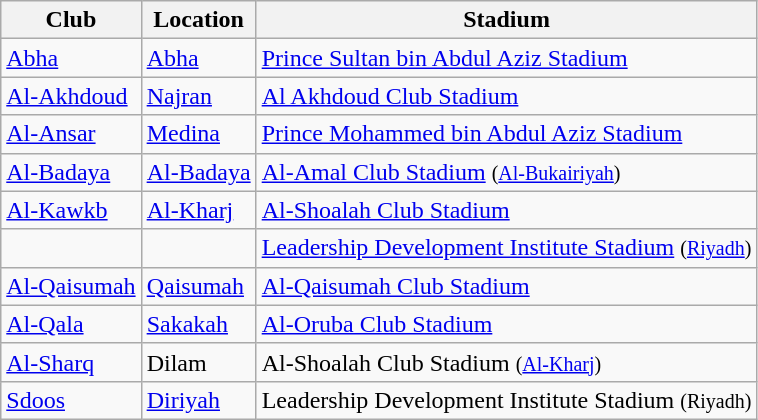<table class="wikitable sortable">
<tr>
<th>Club</th>
<th>Location</th>
<th>Stadium</th>
</tr>
<tr>
<td><a href='#'>Abha</a></td>
<td><a href='#'>Abha</a></td>
<td><a href='#'>Prince Sultan bin Abdul Aziz Stadium</a></td>
</tr>
<tr>
<td><a href='#'>Al-Akhdoud</a></td>
<td><a href='#'>Najran</a></td>
<td><a href='#'>Al Akhdoud Club Stadium</a></td>
</tr>
<tr>
<td><a href='#'>Al-Ansar</a></td>
<td><a href='#'>Medina</a></td>
<td><a href='#'>Prince Mohammed bin Abdul Aziz Stadium</a></td>
</tr>
<tr>
<td><a href='#'>Al-Badaya</a></td>
<td><a href='#'>Al-Badaya</a></td>
<td><a href='#'>Al-Amal Club Stadium</a> <small>(<a href='#'>Al-Bukairiyah</a>)</small></td>
</tr>
<tr>
<td><a href='#'>Al-Kawkb</a></td>
<td><a href='#'>Al-Kharj</a></td>
<td><a href='#'>Al-Shoalah Club Stadium</a></td>
</tr>
<tr>
<td></td>
<td></td>
<td><a href='#'>Leadership Development Institute Stadium</a> <small>(<a href='#'>Riyadh</a>)</small></td>
</tr>
<tr>
<td><a href='#'>Al-Qaisumah</a></td>
<td><a href='#'>Qaisumah</a></td>
<td><a href='#'>Al-Qaisumah Club Stadium</a></td>
</tr>
<tr>
<td><a href='#'>Al-Qala</a></td>
<td><a href='#'>Sakakah</a></td>
<td><a href='#'>Al-Oruba Club Stadium</a></td>
</tr>
<tr>
<td><a href='#'>Al-Sharq</a></td>
<td>Dilam</td>
<td>Al-Shoalah Club Stadium <small>(<a href='#'>Al-Kharj</a>)</small></td>
</tr>
<tr>
<td><a href='#'>Sdoos</a></td>
<td><a href='#'>Diriyah</a></td>
<td>Leadership Development Institute Stadium <small>(Riyadh)</small></td>
</tr>
</table>
